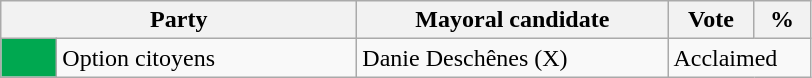<table class="wikitable">
<tr>
<th bgcolor="#DDDDFF" width="230px" colspan="2">Party</th>
<th bgcolor="#DDDDFF" width="200px">Mayoral candidate</th>
<th bgcolor="#DDDDFF" width="50px">Vote</th>
<th bgcolor="#DDDDFF" width="30px">%</th>
</tr>
<tr>
<td bgcolor=#00A850 width="30px"> </td>
<td>Option citoyens</td>
<td>Danie Deschênes (X)</td>
<td colspan="2">Acclaimed</td>
</tr>
</table>
